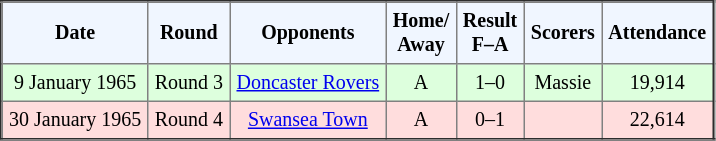<table border="2" cellpadding="4" style="border-collapse:collapse; text-align:center; font-size:smaller;">
<tr style="background:#f0f6ff;">
<th><strong>Date</strong></th>
<th><strong>Round</strong></th>
<th><strong>Opponents</strong></th>
<th><strong>Home/<br>Away</strong></th>
<th><strong>Result<br>F–A</strong></th>
<th><strong>Scorers</strong></th>
<th><strong>Attendance</strong></th>
</tr>
<tr bgcolor="#ddffdd">
<td>9 January 1965</td>
<td>Round 3</td>
<td><a href='#'>Doncaster Rovers</a></td>
<td>A</td>
<td>1–0</td>
<td>Massie</td>
<td>19,914</td>
</tr>
<tr bgcolor="#ffdddd">
<td>30 January 1965</td>
<td>Round 4</td>
<td><a href='#'>Swansea Town</a></td>
<td>A</td>
<td>0–1</td>
<td></td>
<td>22,614</td>
</tr>
</table>
